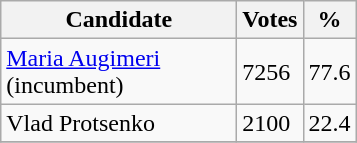<table class="wikitable">
<tr>
<th bgcolor="#DDDDFF" width="150px">Candidate</th>
<th bgcolor="#DDDDFF">Votes</th>
<th bgcolor="#DDDDFF">%</th>
</tr>
<tr>
<td><a href='#'>Maria Augimeri</a> (incumbent)</td>
<td>7256</td>
<td>77.6</td>
</tr>
<tr>
<td>Vlad Protsenko</td>
<td>2100</td>
<td>22.4</td>
</tr>
<tr>
</tr>
</table>
